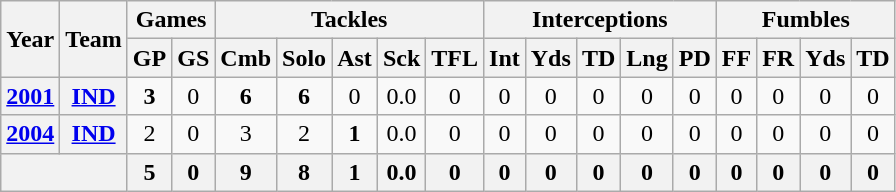<table class="wikitable" style="text-align:center">
<tr>
<th rowspan="2">Year</th>
<th rowspan="2">Team</th>
<th colspan="2">Games</th>
<th colspan="5">Tackles</th>
<th colspan="5">Interceptions</th>
<th colspan="4">Fumbles</th>
</tr>
<tr>
<th>GP</th>
<th>GS</th>
<th>Cmb</th>
<th>Solo</th>
<th>Ast</th>
<th>Sck</th>
<th>TFL</th>
<th>Int</th>
<th>Yds</th>
<th>TD</th>
<th>Lng</th>
<th>PD</th>
<th>FF</th>
<th>FR</th>
<th>Yds</th>
<th>TD</th>
</tr>
<tr>
<th><a href='#'>2001</a></th>
<th><a href='#'>IND</a></th>
<td><strong>3</strong></td>
<td>0</td>
<td><strong>6</strong></td>
<td><strong>6</strong></td>
<td>0</td>
<td>0.0</td>
<td>0</td>
<td>0</td>
<td>0</td>
<td>0</td>
<td>0</td>
<td>0</td>
<td>0</td>
<td>0</td>
<td>0</td>
<td>0</td>
</tr>
<tr>
<th><a href='#'>2004</a></th>
<th><a href='#'>IND</a></th>
<td>2</td>
<td>0</td>
<td>3</td>
<td>2</td>
<td><strong>1</strong></td>
<td>0.0</td>
<td>0</td>
<td>0</td>
<td>0</td>
<td>0</td>
<td>0</td>
<td>0</td>
<td>0</td>
<td>0</td>
<td>0</td>
<td>0</td>
</tr>
<tr>
<th colspan="2"></th>
<th>5</th>
<th>0</th>
<th>9</th>
<th>8</th>
<th>1</th>
<th>0.0</th>
<th>0</th>
<th>0</th>
<th>0</th>
<th>0</th>
<th>0</th>
<th>0</th>
<th>0</th>
<th>0</th>
<th>0</th>
<th>0</th>
</tr>
</table>
